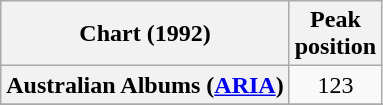<table class="wikitable sortable plainrowheaders" style="text-align:center">
<tr>
<th scope="col">Chart (1992)</th>
<th scope="col">Peak<br> position</th>
</tr>
<tr>
<th scope="row">Australian Albums (<a href='#'>ARIA</a>)</th>
<td>123</td>
</tr>
<tr>
</tr>
<tr>
</tr>
</table>
